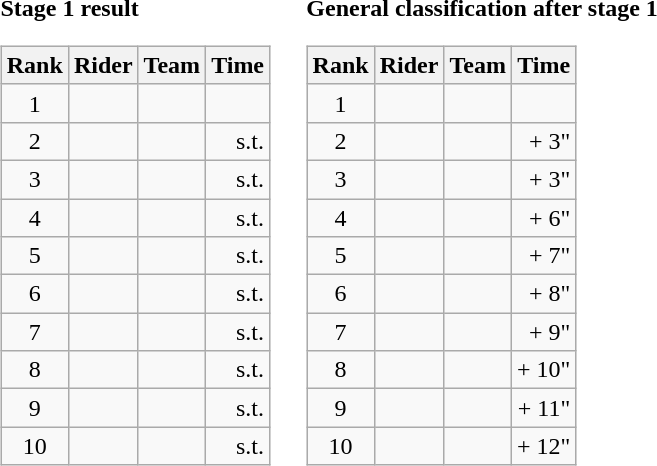<table>
<tr>
<td><strong>Stage 1 result</strong><br><table class="wikitable">
<tr>
<th scope="col">Rank</th>
<th scope="col">Rider</th>
<th scope="col">Team</th>
<th scope="col">Time</th>
</tr>
<tr>
<td style="text-align:center;">1</td>
<td>  </td>
<td></td>
<td align=right></td>
</tr>
<tr>
<td style="text-align:center;">2</td>
<td> </td>
<td></td>
<td align=right>s.t.</td>
</tr>
<tr>
<td style="text-align:center;">3</td>
<td></td>
<td></td>
<td align=right>s.t.</td>
</tr>
<tr>
<td style="text-align:center;">4</td>
<td></td>
<td></td>
<td align=right>s.t.</td>
</tr>
<tr>
<td style="text-align:center;">5</td>
<td></td>
<td></td>
<td align=right>s.t.</td>
</tr>
<tr>
<td style="text-align:center;">6</td>
<td></td>
<td></td>
<td align=right>s.t.</td>
</tr>
<tr>
<td style="text-align:center;">7</td>
<td></td>
<td></td>
<td align=right>s.t.</td>
</tr>
<tr>
<td style="text-align:center;">8</td>
<td></td>
<td></td>
<td align=right>s.t.</td>
</tr>
<tr>
<td style="text-align:center;">9</td>
<td></td>
<td></td>
<td align=right>s.t.</td>
</tr>
<tr>
<td style="text-align:center;">10</td>
<td></td>
<td></td>
<td align=right>s.t.</td>
</tr>
</table>
</td>
<td></td>
<td><strong>General classification after stage 1</strong><br><table class="wikitable">
<tr>
<th scope="col">Rank</th>
<th scope="col">Rider</th>
<th scope="col">Team</th>
<th scope="col">Time</th>
</tr>
<tr>
<td style="text-align:center;">1</td>
<td>  </td>
<td></td>
<td align=right></td>
</tr>
<tr>
<td style="text-align:center;">2</td>
<td></td>
<td></td>
<td align=right>+ 3"</td>
</tr>
<tr>
<td style="text-align:center;">3</td>
<td></td>
<td></td>
<td align=right>+ 3"</td>
</tr>
<tr>
<td style="text-align:center;">4</td>
<td></td>
<td></td>
<td align=right>+ 6"</td>
</tr>
<tr>
<td style="text-align:center;">5</td>
<td></td>
<td></td>
<td align=right>+ 7"</td>
</tr>
<tr>
<td style="text-align:center;">6</td>
<td></td>
<td></td>
<td align=right>+ 8"</td>
</tr>
<tr>
<td style="text-align:center;">7</td>
<td></td>
<td></td>
<td align=right>+ 9"</td>
</tr>
<tr>
<td style="text-align:center;">8</td>
<td></td>
<td></td>
<td align=right>+ 10"</td>
</tr>
<tr>
<td style="text-align:center;">9</td>
<td></td>
<td></td>
<td align=right>+ 11"</td>
</tr>
<tr>
<td style="text-align:center;">10</td>
<td></td>
<td></td>
<td align=right>+ 12"</td>
</tr>
</table>
</td>
</tr>
</table>
